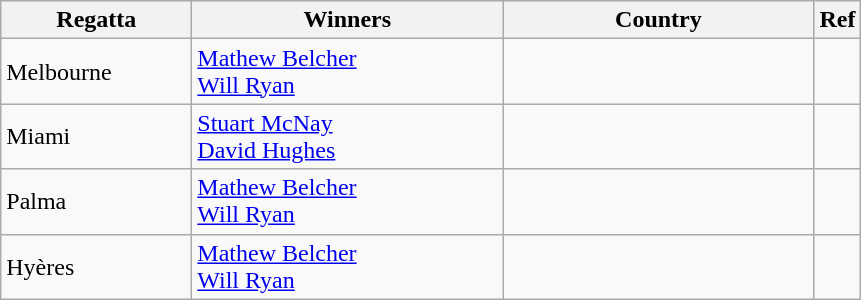<table class="wikitable">
<tr>
<th width=120>Regatta</th>
<th width=200px>Winners</th>
<th width=200px>Country</th>
<th>Ref</th>
</tr>
<tr>
<td>Melbourne</td>
<td><a href='#'>Mathew Belcher</a><br><a href='#'>Will Ryan</a></td>
<td></td>
<td></td>
</tr>
<tr>
<td>Miami</td>
<td><a href='#'>Stuart McNay</a><br><a href='#'>David Hughes</a></td>
<td></td>
<td></td>
</tr>
<tr>
<td>Palma</td>
<td><a href='#'>Mathew Belcher</a><br><a href='#'>Will Ryan</a></td>
<td></td>
<td></td>
</tr>
<tr>
<td>Hyères</td>
<td><a href='#'>Mathew Belcher</a><br><a href='#'>Will Ryan</a></td>
<td></td>
<td></td>
</tr>
</table>
